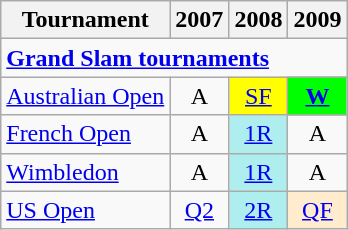<table class=wikitable style=text-align:center>
<tr>
<th>Tournament</th>
<th>2007</th>
<th>2008</th>
<th>2009</th>
</tr>
<tr>
<td colspan=10 align=left><strong><a href='#'>Grand Slam tournaments</a></strong></td>
</tr>
<tr>
<td align=left><a href='#'>Australian Open</a></td>
<td>A</td>
<td bgcolor=yellow><a href='#'>SF</a></td>
<td bgcolor=lime><a href='#'><strong>W</strong></a></td>
</tr>
<tr>
<td align=left><a href='#'>French Open</a></td>
<td>A</td>
<td bgcolor=afeeee><a href='#'>1R</a></td>
<td>A</td>
</tr>
<tr>
<td align=left><a href='#'>Wimbledon</a></td>
<td>A</td>
<td bgcolor=afeeee><a href='#'>1R</a></td>
<td>A</td>
</tr>
<tr>
<td align=left><a href='#'>US Open</a></td>
<td><a href='#'>Q2</a></td>
<td bgcolor=afeeee><a href='#'>2R</a></td>
<td bgcolor=ffebcd><a href='#'>QF</a></td>
</tr>
</table>
